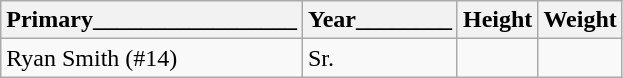<table class="wikitable">
<tr>
<th>Primary_________________</th>
<th>Year________</th>
<th>Height</th>
<th>Weight</th>
</tr>
<tr>
<td>Ryan Smith (#14)</td>
<td>Sr.</td>
<td></td>
<td></td>
</tr>
</table>
